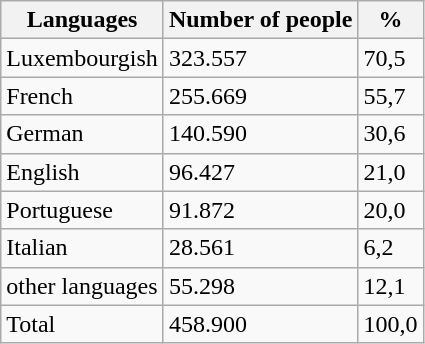<table class="wikitable">
<tr>
<th>Languages</th>
<th>Number of people</th>
<th>%</th>
</tr>
<tr>
<td>Luxembourgish</td>
<td>323.557</td>
<td>70,5</td>
</tr>
<tr>
<td>French</td>
<td>255.669</td>
<td>55,7</td>
</tr>
<tr>
<td>German</td>
<td>140.590</td>
<td>30,6</td>
</tr>
<tr>
<td>English</td>
<td>96.427</td>
<td>21,0</td>
</tr>
<tr>
<td>Portuguese</td>
<td>91.872</td>
<td>20,0</td>
</tr>
<tr>
<td>Italian</td>
<td>28.561</td>
<td>6,2</td>
</tr>
<tr>
<td>other languages</td>
<td>55.298</td>
<td>12,1</td>
</tr>
<tr>
<td>Total</td>
<td>458.900</td>
<td>100,0</td>
</tr>
</table>
